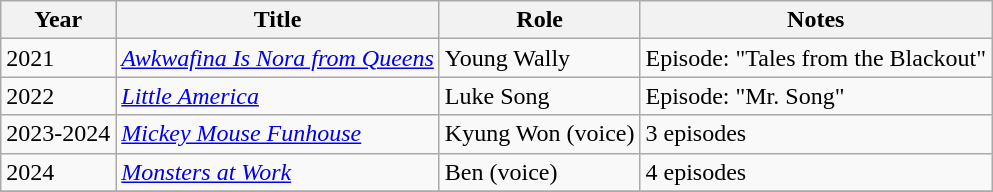<table class="wikitable sortable">
<tr>
<th scope="col">Year</th>
<th scope="col">Title</th>
<th scope="col">Role</th>
<th class="unsortable" scope="col">Notes</th>
</tr>
<tr>
<td>2021</td>
<td><em><a href='#'>Awkwafina Is Nora from Queens</a></em></td>
<td>Young Wally</td>
<td>Episode: "Tales from the Blackout"</td>
</tr>
<tr>
<td>2022</td>
<td><em><a href='#'>Little America</a></em></td>
<td>Luke Song</td>
<td>Episode: "Mr. Song"</td>
</tr>
<tr>
<td>2023-2024</td>
<td><em><a href='#'>Mickey Mouse Funhouse</a></em></td>
<td>Kyung Won (voice)</td>
<td>3 episodes</td>
</tr>
<tr>
<td>2024</td>
<td><em><a href='#'>Monsters at Work</a></em></td>
<td>Ben (voice)</td>
<td>4 episodes</td>
</tr>
<tr>
</tr>
</table>
